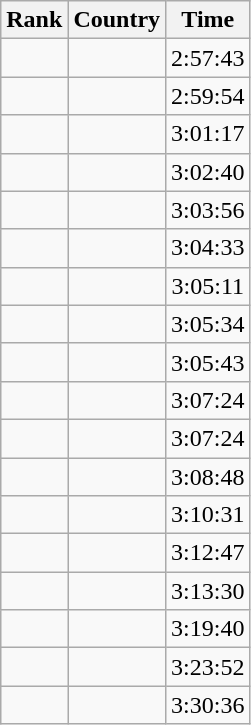<table class="wikitable sortable"  style="text-align:center;">
<tr>
<th>Rank</th>
<th>Country</th>
<th>Time</th>
</tr>
<tr>
<td></td>
<td align=left></td>
<td>2:57:43</td>
</tr>
<tr>
<td></td>
<td align=left></td>
<td>2:59:54</td>
</tr>
<tr>
<td></td>
<td align=left></td>
<td>3:01:17</td>
</tr>
<tr>
<td></td>
<td align=left></td>
<td>3:02:40</td>
</tr>
<tr>
<td></td>
<td align=left></td>
<td>3:03:56</td>
</tr>
<tr>
<td></td>
<td align=left></td>
<td>3:04:33</td>
</tr>
<tr>
<td></td>
<td align=left></td>
<td>3:05:11</td>
</tr>
<tr>
<td></td>
<td align=left></td>
<td>3:05:34</td>
</tr>
<tr>
<td></td>
<td align=left></td>
<td>3:05:43</td>
</tr>
<tr>
<td></td>
<td align=left></td>
<td>3:07:24</td>
</tr>
<tr>
<td></td>
<td align=left></td>
<td>3:07:24</td>
</tr>
<tr>
<td></td>
<td align=left></td>
<td>3:08:48</td>
</tr>
<tr>
<td></td>
<td align=left></td>
<td>3:10:31</td>
</tr>
<tr>
<td></td>
<td align=left></td>
<td>3:12:47</td>
</tr>
<tr>
<td></td>
<td align=left></td>
<td>3:13:30</td>
</tr>
<tr>
<td></td>
<td align=left></td>
<td>3:19:40</td>
</tr>
<tr>
<td></td>
<td align=left></td>
<td>3:23:52</td>
</tr>
<tr>
<td></td>
<td align=left></td>
<td>3:30:36</td>
</tr>
</table>
